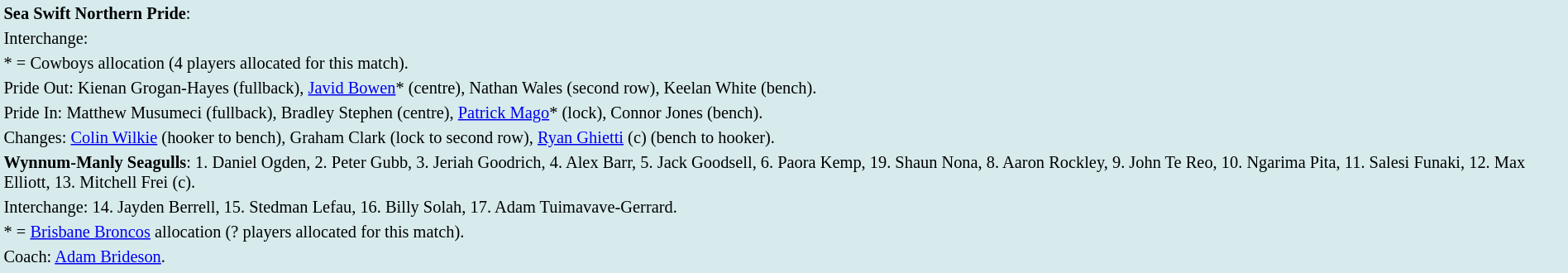<table style="background:#d7ebed; font-size:85%; width:100%;">
<tr>
<td><strong>Sea Swift Northern Pride</strong>:             </td>
</tr>
<tr>
<td>Interchange:    </td>
</tr>
<tr>
<td>* = Cowboys allocation (4 players allocated for this match).</td>
</tr>
<tr>
<td>Pride Out: Kienan Grogan-Hayes (fullback), <a href='#'>Javid Bowen</a>* (centre), Nathan Wales (second row), Keelan White (bench).</td>
</tr>
<tr>
<td>Pride In: Matthew Musumeci (fullback), Bradley Stephen (centre), <a href='#'>Patrick Mago</a>* (lock), Connor Jones (bench).</td>
</tr>
<tr>
<td>Changes: <a href='#'>Colin Wilkie</a> (hooker to bench), Graham Clark (lock to second row), <a href='#'>Ryan Ghietti</a> (c) (bench to hooker).</td>
</tr>
<tr>
<td><strong>Wynnum-Manly Seagulls</strong>: 1. Daniel Ogden, 2. Peter Gubb, 3. Jeriah Goodrich, 4. Alex Barr, 5. Jack Goodsell, 6. Paora Kemp, 19. Shaun Nona, 8. Aaron Rockley, 9. John Te Reo, 10. Ngarima Pita, 11. Salesi Funaki, 12. Max Elliott, 13. Mitchell Frei (c).</td>
</tr>
<tr>
<td>Interchange: 14. Jayden Berrell, 15. Stedman Lefau, 16. Billy Solah, 17. Adam Tuimavave-Gerrard.</td>
</tr>
<tr>
<td>* = <a href='#'>Brisbane Broncos</a> allocation (? players allocated for this match).</td>
</tr>
<tr>
<td>Coach: <a href='#'>Adam Brideson</a>.</td>
</tr>
<tr>
</tr>
</table>
